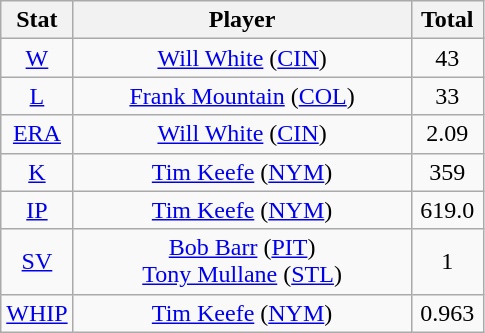<table class="wikitable" style="text-align:center;">
<tr>
<th style="width:15%;">Stat</th>
<th>Player</th>
<th style="width:15%;">Total</th>
</tr>
<tr>
<td><a href='#'>W</a></td>
<td><a href='#'>Will White</a> (<a href='#'>CIN</a>)</td>
<td>43</td>
</tr>
<tr>
<td><a href='#'>L</a></td>
<td><a href='#'>Frank Mountain</a> (<a href='#'>COL</a>)</td>
<td>33</td>
</tr>
<tr>
<td><a href='#'>ERA</a></td>
<td><a href='#'>Will White</a> (<a href='#'>CIN</a>)</td>
<td>2.09</td>
</tr>
<tr>
<td><a href='#'>K</a></td>
<td><a href='#'>Tim Keefe</a> (<a href='#'>NYM</a>)</td>
<td>359</td>
</tr>
<tr>
<td><a href='#'>IP</a></td>
<td><a href='#'>Tim Keefe</a> (<a href='#'>NYM</a>)</td>
<td>619.0</td>
</tr>
<tr>
<td><a href='#'>SV</a></td>
<td><a href='#'>Bob Barr</a> (<a href='#'>PIT</a>)<br><a href='#'>Tony Mullane</a> (<a href='#'>STL</a>)</td>
<td>1</td>
</tr>
<tr>
<td><a href='#'>WHIP</a></td>
<td><a href='#'>Tim Keefe</a> (<a href='#'>NYM</a>)</td>
<td>0.963</td>
</tr>
</table>
